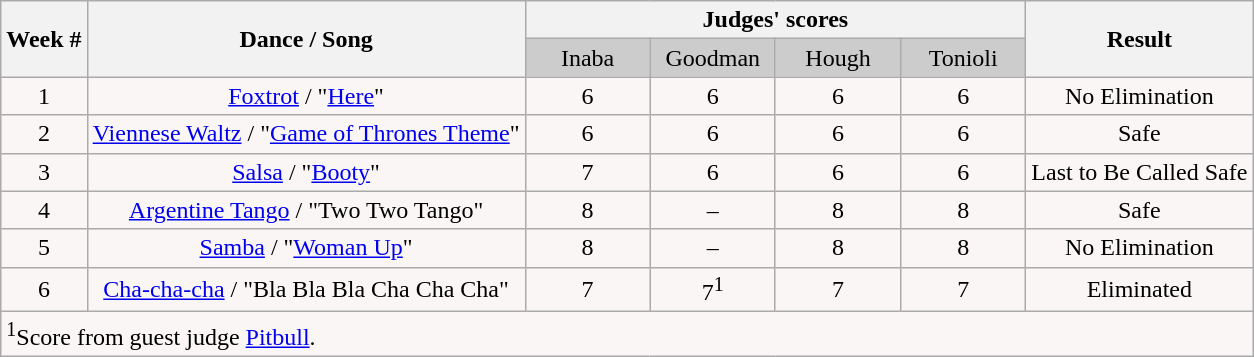<table class="wikitable collapsible collapsed">
<tr style="text-align:Center;">
<th rowspan="2">Week #</th>
<th rowspan="2">Dance / Song</th>
<th colspan="4">Judges' scores</th>
<th rowspan="2">Result</th>
</tr>
<tr style="text-align:center; background:#ccc;">
<td style="width:10%; ">Inaba</td>
<td style="width:10%; ">Goodman</td>
<td style="width:10%; ">Hough</td>
<td style="width:10%; ">Tonioli</td>
</tr>
<tr style="text-align: center; background:#faf6f6;">
<td>1</td>
<td><a href='#'>Foxtrot</a> / "<a href='#'>Here</a>"</td>
<td>6</td>
<td>6</td>
<td>6</td>
<td>6</td>
<td>No Elimination</td>
</tr>
<tr style="text-align: center; background:#faf6f6;">
<td>2</td>
<td><a href='#'>Viennese Waltz</a> / "<a href='#'>Game of Thrones Theme</a>"</td>
<td>6</td>
<td>6</td>
<td>6</td>
<td>6</td>
<td>Safe</td>
</tr>
<tr style="text-align: center; background:#faf6f6;">
<td>3</td>
<td><a href='#'>Salsa</a> / "<a href='#'>Booty</a>"</td>
<td>7</td>
<td>6</td>
<td>6</td>
<td>6</td>
<td>Last to Be Called Safe</td>
</tr>
<tr style="text-align: center; background:#faf6f6;">
<td>4</td>
<td><a href='#'>Argentine Tango</a> / "Two Two Tango"</td>
<td>8</td>
<td>–</td>
<td>8</td>
<td>8</td>
<td>Safe</td>
</tr>
<tr style="text-align: center; background:#faf6f6;">
<td>5</td>
<td><a href='#'>Samba</a> / "<a href='#'>Woman Up</a>"</td>
<td>8</td>
<td>–</td>
<td>8</td>
<td>8</td>
<td>No Elimination</td>
</tr>
<tr style="text-align: center; background:#faf6f6;">
<td>6</td>
<td><a href='#'>Cha-cha-cha</a> / "Bla Bla Bla Cha Cha Cha"</td>
<td>7</td>
<td>7<sup>1</sup></td>
<td>7</td>
<td>7</td>
<td>Eliminated</td>
</tr>
<tr style="text-align: center; background:#faf6f6;">
<td colspan="7" style="text-align:left;"><sup>1</sup>Score from guest judge <a href='#'>Pitbull</a>.</td>
</tr>
</table>
